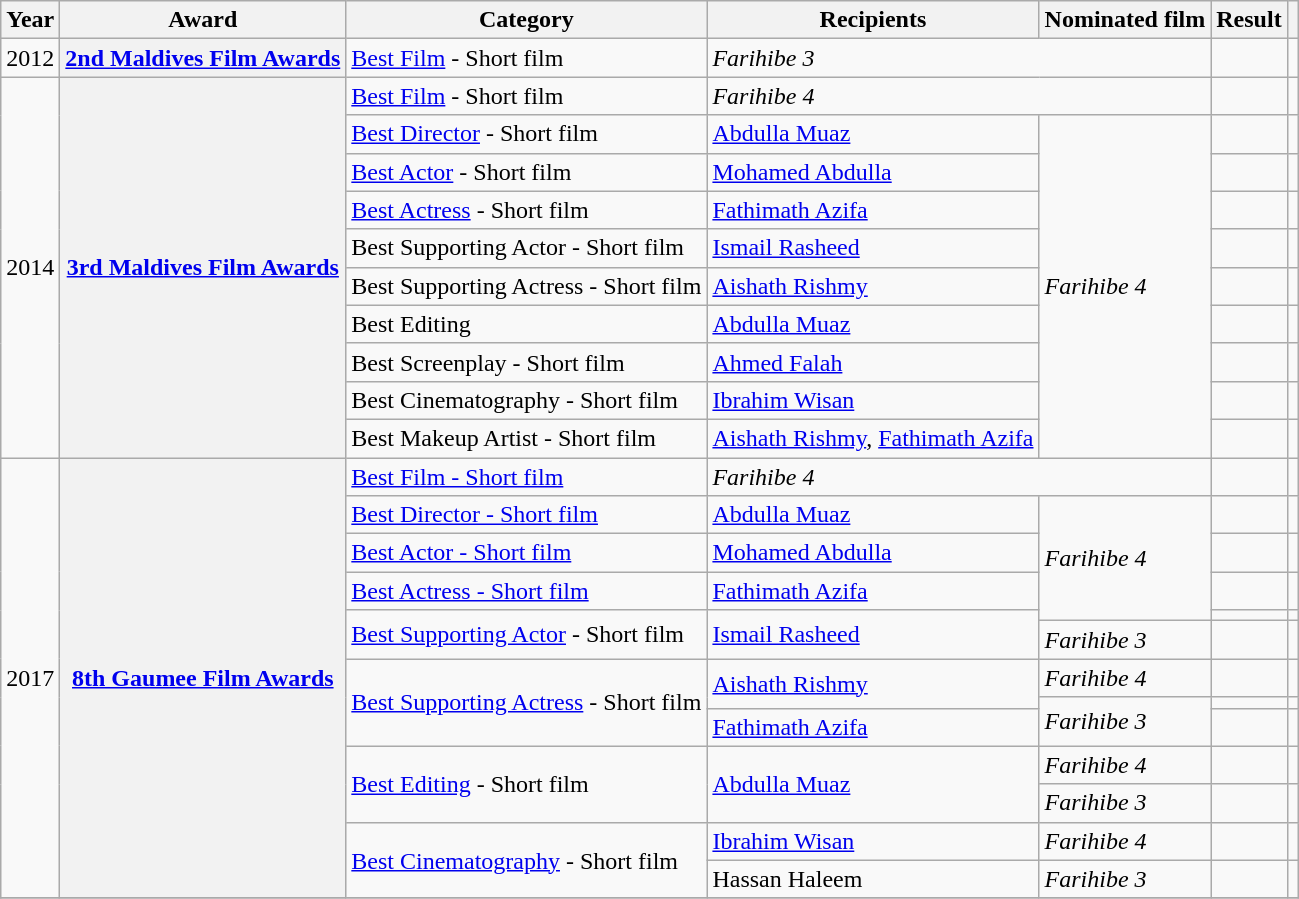<table class="wikitable plainrowheaders sortable">
<tr>
<th scope="col">Year</th>
<th scope="col">Award</th>
<th scope="col">Category</th>
<th scope="col">Recipients</th>
<th scope="col">Nominated film</th>
<th scope="col">Result</th>
<th scope="col" class="unsortable"></th>
</tr>
<tr>
<td>2012</td>
<th scope="row"><a href='#'>2nd Maldives Film Awards</a></th>
<td><a href='#'>Best Film</a> - Short film</td>
<td colspan="2"><em>Farihibe 3</em></td>
<td></td>
<td style="text-align: center;"></td>
</tr>
<tr>
<td rowspan="10">2014</td>
<th scope="row" rowspan="10"><a href='#'>3rd Maldives Film Awards</a></th>
<td><a href='#'>Best Film</a> - Short film</td>
<td colspan="2"><em>Farihibe 4</em></td>
<td></td>
<td style="text-align:center;"></td>
</tr>
<tr>
<td><a href='#'>Best Director</a> - Short film</td>
<td><a href='#'>Abdulla Muaz</a></td>
<td rowspan="9"><em>Farihibe 4</em></td>
<td></td>
<td style="text-align:center;"></td>
</tr>
<tr>
<td><a href='#'>Best Actor</a> - Short film</td>
<td><a href='#'>Mohamed Abdulla</a></td>
<td></td>
<td style="text-align:center;"></td>
</tr>
<tr>
<td><a href='#'>Best Actress</a> - Short film</td>
<td><a href='#'>Fathimath Azifa</a></td>
<td></td>
<td style="text-align:center;"></td>
</tr>
<tr>
<td>Best Supporting Actor - Short film</td>
<td><a href='#'>Ismail Rasheed</a></td>
<td></td>
<td style="text-align:center;"></td>
</tr>
<tr>
<td>Best Supporting Actress - Short film</td>
<td><a href='#'>Aishath Rishmy</a></td>
<td></td>
<td style="text-align:center;"></td>
</tr>
<tr>
<td>Best Editing</td>
<td><a href='#'>Abdulla Muaz</a></td>
<td></td>
<td style="text-align:center;"></td>
</tr>
<tr>
<td>Best Screenplay - Short film</td>
<td><a href='#'>Ahmed Falah</a></td>
<td></td>
<td style="text-align:center;"></td>
</tr>
<tr>
<td>Best Cinematography - Short film</td>
<td><a href='#'>Ibrahim Wisan</a></td>
<td></td>
<td style="text-align:center;"></td>
</tr>
<tr>
<td>Best Makeup Artist - Short film</td>
<td><a href='#'>Aishath Rishmy</a>, <a href='#'>Fathimath Azifa</a></td>
<td></td>
<td style="text-align:center;"></td>
</tr>
<tr>
<td rowspan="13">2017</td>
<th scope="row" rowspan="13"><a href='#'>8th Gaumee Film Awards</a></th>
<td><a href='#'>Best Film - Short film</a></td>
<td colspan="2"><em>Farihibe 4</em></td>
<td></td>
<td style="text-align:center;"></td>
</tr>
<tr>
<td><a href='#'>Best Director - Short film</a></td>
<td><a href='#'>Abdulla Muaz</a></td>
<td rowspan="4"><em>Farihibe 4</em></td>
<td></td>
<td style="text-align:center;"></td>
</tr>
<tr>
<td><a href='#'>Best Actor - Short film</a></td>
<td><a href='#'>Mohamed Abdulla</a></td>
<td></td>
<td style="text-align:center;"></td>
</tr>
<tr>
<td><a href='#'>Best Actress - Short film</a></td>
<td><a href='#'>Fathimath Azifa</a></td>
<td></td>
<td style="text-align:center;"></td>
</tr>
<tr>
<td rowspan="2"><a href='#'>Best Supporting Actor</a> - Short film</td>
<td rowspan="2"><a href='#'>Ismail Rasheed</a></td>
<td></td>
<td style="text-align:center;"></td>
</tr>
<tr>
<td><em>Farihibe 3</em></td>
<td></td>
<td style="text-align:center;"></td>
</tr>
<tr>
<td rowspan="3"><a href='#'>Best Supporting Actress</a> - Short film</td>
<td rowspan="2"><a href='#'>Aishath Rishmy</a></td>
<td><em>Farihibe 4</em></td>
<td></td>
<td style="text-align:center;"></td>
</tr>
<tr>
<td rowspan="2"><em>Farihibe 3</em></td>
<td></td>
<td style="text-align:center;"></td>
</tr>
<tr>
<td><a href='#'>Fathimath Azifa</a></td>
<td></td>
<td style="text-align:center;"></td>
</tr>
<tr>
<td rowspan="2"><a href='#'>Best Editing</a> - Short film</td>
<td rowspan="2"><a href='#'>Abdulla Muaz</a></td>
<td><em>Farihibe 4</em></td>
<td></td>
<td style="text-align:center;"></td>
</tr>
<tr>
<td><em>Farihibe 3</em></td>
<td></td>
<td style="text-align:center;"></td>
</tr>
<tr>
<td rowspan="2"><a href='#'>Best Cinematography</a> - Short film</td>
<td><a href='#'>Ibrahim Wisan</a></td>
<td><em>Farihibe 4</em></td>
<td></td>
<td style="text-align:center;"></td>
</tr>
<tr>
<td>Hassan Haleem</td>
<td><em>Farihibe 3</em></td>
<td></td>
<td style="text-align:center;"></td>
</tr>
<tr>
</tr>
</table>
